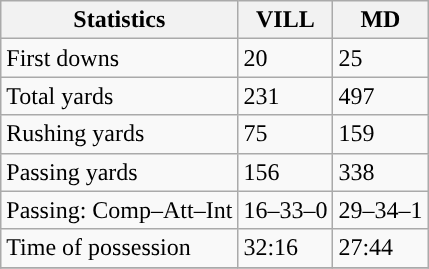<table class="wikitable" style="float: left;">
<tr>
<th>Statistics</th>
<th>VILL</th>
<th>MD</th>
</tr>
<tr>
<td>First downs</td>
<td>20</td>
<td>25</td>
</tr>
<tr>
<td>Total yards</td>
<td>231</td>
<td>497</td>
</tr>
<tr>
<td>Rushing yards</td>
<td>75</td>
<td>159</td>
</tr>
<tr>
<td>Passing yards</td>
<td>156</td>
<td>338</td>
</tr>
<tr>
<td>Passing: Comp–Att–Int</td>
<td>16–33–0</td>
<td>29–34–1</td>
</tr>
<tr>
<td>Time of possession</td>
<td>32:16</td>
<td>27:44</td>
</tr>
<tr>
</tr>
</table>
